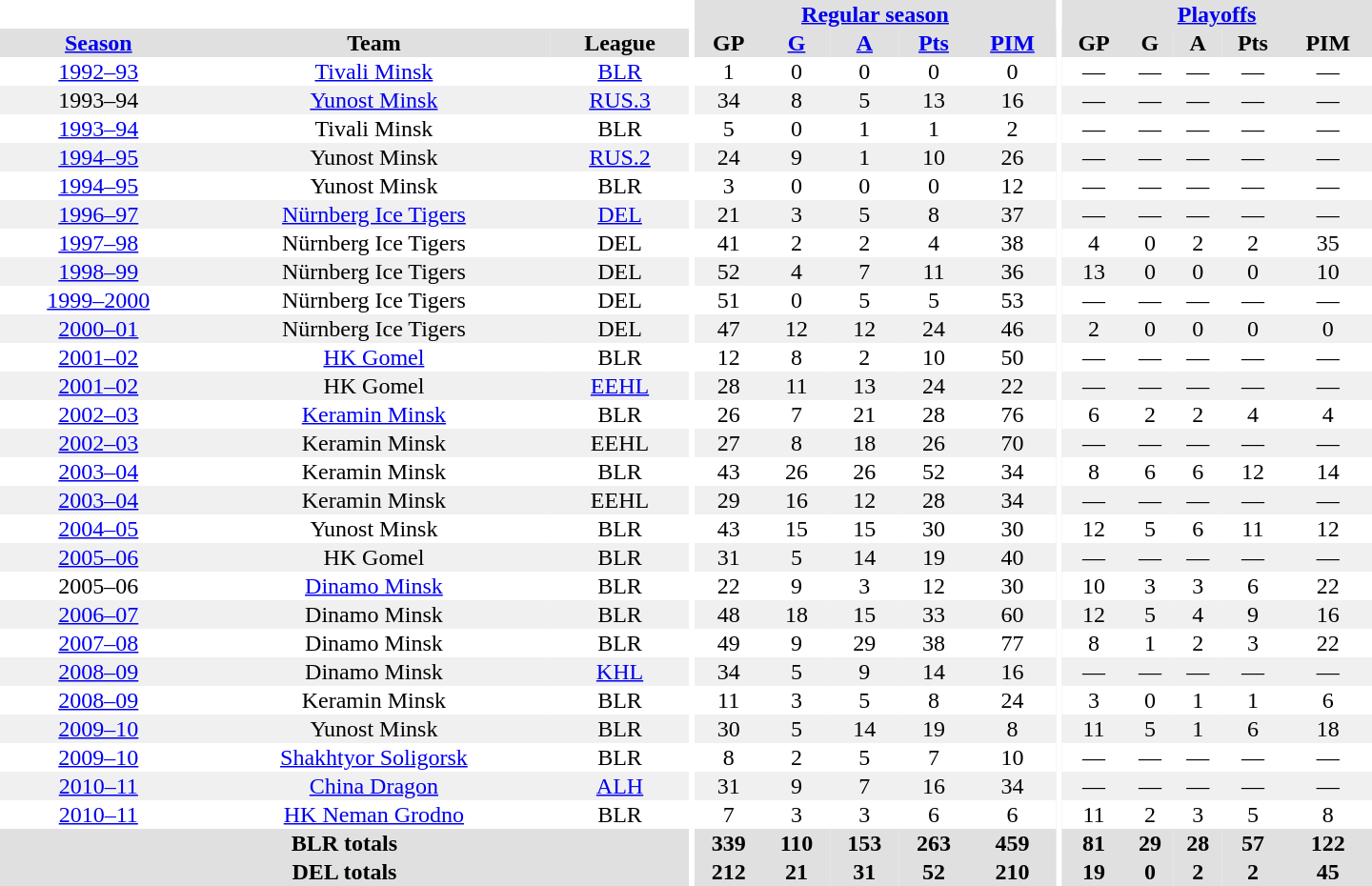<table border="0" cellpadding="1" cellspacing="0" style="text-align:center; width:60em">
<tr bgcolor="#e0e0e0">
<th colspan="3" bgcolor="#ffffff"></th>
<th rowspan="99" bgcolor="#ffffff"></th>
<th colspan="5"><a href='#'>Regular season</a></th>
<th rowspan="99" bgcolor="#ffffff"></th>
<th colspan="5"><a href='#'>Playoffs</a></th>
</tr>
<tr bgcolor="#e0e0e0">
<th><a href='#'>Season</a></th>
<th>Team</th>
<th>League</th>
<th>GP</th>
<th><a href='#'>G</a></th>
<th><a href='#'>A</a></th>
<th><a href='#'>Pts</a></th>
<th><a href='#'>PIM</a></th>
<th>GP</th>
<th>G</th>
<th>A</th>
<th>Pts</th>
<th>PIM</th>
</tr>
<tr>
<td><a href='#'>1992–93</a></td>
<td><a href='#'>Tivali Minsk</a></td>
<td><a href='#'>BLR</a></td>
<td>1</td>
<td>0</td>
<td>0</td>
<td>0</td>
<td>0</td>
<td>—</td>
<td>—</td>
<td>—</td>
<td>—</td>
<td>—</td>
</tr>
<tr bgcolor="#f0f0f0">
<td>1993–94</td>
<td><a href='#'>Yunost Minsk</a></td>
<td><a href='#'>RUS.3</a></td>
<td>34</td>
<td>8</td>
<td>5</td>
<td>13</td>
<td>16</td>
<td>—</td>
<td>—</td>
<td>—</td>
<td>—</td>
<td>—</td>
</tr>
<tr>
<td><a href='#'>1993–94</a></td>
<td>Tivali Minsk</td>
<td>BLR</td>
<td>5</td>
<td>0</td>
<td>1</td>
<td>1</td>
<td>2</td>
<td>—</td>
<td>—</td>
<td>—</td>
<td>—</td>
<td>—</td>
</tr>
<tr bgcolor="#f0f0f0">
<td><a href='#'>1994–95</a></td>
<td>Yunost Minsk</td>
<td><a href='#'>RUS.2</a></td>
<td>24</td>
<td>9</td>
<td>1</td>
<td>10</td>
<td>26</td>
<td>—</td>
<td>—</td>
<td>—</td>
<td>—</td>
<td>—</td>
</tr>
<tr>
<td><a href='#'>1994–95</a></td>
<td>Yunost Minsk</td>
<td>BLR</td>
<td>3</td>
<td>0</td>
<td>0</td>
<td>0</td>
<td>12</td>
<td>—</td>
<td>—</td>
<td>—</td>
<td>—</td>
<td>—</td>
</tr>
<tr bgcolor="#f0f0f0">
<td><a href='#'>1996–97</a></td>
<td><a href='#'>Nürnberg Ice Tigers</a></td>
<td><a href='#'>DEL</a></td>
<td>21</td>
<td>3</td>
<td>5</td>
<td>8</td>
<td>37</td>
<td>—</td>
<td>—</td>
<td>—</td>
<td>—</td>
<td>—</td>
</tr>
<tr>
<td><a href='#'>1997–98</a></td>
<td>Nürnberg Ice Tigers</td>
<td>DEL</td>
<td>41</td>
<td>2</td>
<td>2</td>
<td>4</td>
<td>38</td>
<td>4</td>
<td>0</td>
<td>2</td>
<td>2</td>
<td>35</td>
</tr>
<tr bgcolor="#f0f0f0">
<td><a href='#'>1998–99</a></td>
<td>Nürnberg Ice Tigers</td>
<td>DEL</td>
<td>52</td>
<td>4</td>
<td>7</td>
<td>11</td>
<td>36</td>
<td>13</td>
<td>0</td>
<td>0</td>
<td>0</td>
<td>10</td>
</tr>
<tr>
<td><a href='#'>1999–2000</a></td>
<td>Nürnberg Ice Tigers</td>
<td>DEL</td>
<td>51</td>
<td>0</td>
<td>5</td>
<td>5</td>
<td>53</td>
<td>—</td>
<td>—</td>
<td>—</td>
<td>—</td>
<td>—</td>
</tr>
<tr bgcolor="#f0f0f0">
<td><a href='#'>2000–01</a></td>
<td>Nürnberg Ice Tigers</td>
<td>DEL</td>
<td>47</td>
<td>12</td>
<td>12</td>
<td>24</td>
<td>46</td>
<td>2</td>
<td>0</td>
<td>0</td>
<td>0</td>
<td>0</td>
</tr>
<tr>
<td><a href='#'>2001–02</a></td>
<td><a href='#'>HK Gomel</a></td>
<td>BLR</td>
<td>12</td>
<td>8</td>
<td>2</td>
<td>10</td>
<td>50</td>
<td>—</td>
<td>—</td>
<td>—</td>
<td>—</td>
<td>—</td>
</tr>
<tr bgcolor="#f0f0f0">
<td><a href='#'>2001–02</a></td>
<td>HK Gomel</td>
<td><a href='#'>EEHL</a></td>
<td>28</td>
<td>11</td>
<td>13</td>
<td>24</td>
<td>22</td>
<td>—</td>
<td>—</td>
<td>—</td>
<td>—</td>
<td>—</td>
</tr>
<tr>
<td><a href='#'>2002–03</a></td>
<td><a href='#'>Keramin Minsk</a></td>
<td>BLR</td>
<td>26</td>
<td>7</td>
<td>21</td>
<td>28</td>
<td>76</td>
<td>6</td>
<td>2</td>
<td>2</td>
<td>4</td>
<td>4</td>
</tr>
<tr bgcolor="#f0f0f0">
<td><a href='#'>2002–03</a></td>
<td>Keramin Minsk</td>
<td>EEHL</td>
<td>27</td>
<td>8</td>
<td>18</td>
<td>26</td>
<td>70</td>
<td>—</td>
<td>—</td>
<td>—</td>
<td>—</td>
<td>—</td>
</tr>
<tr>
<td><a href='#'>2003–04</a></td>
<td>Keramin Minsk</td>
<td>BLR</td>
<td>43</td>
<td>26</td>
<td>26</td>
<td>52</td>
<td>34</td>
<td>8</td>
<td>6</td>
<td>6</td>
<td>12</td>
<td>14</td>
</tr>
<tr bgcolor="#f0f0f0">
<td><a href='#'>2003–04</a></td>
<td>Keramin Minsk</td>
<td>EEHL</td>
<td>29</td>
<td>16</td>
<td>12</td>
<td>28</td>
<td>34</td>
<td>—</td>
<td>—</td>
<td>—</td>
<td>—</td>
<td>—</td>
</tr>
<tr>
<td><a href='#'>2004–05</a></td>
<td>Yunost Minsk</td>
<td>BLR</td>
<td>43</td>
<td>15</td>
<td>15</td>
<td>30</td>
<td>30</td>
<td>12</td>
<td>5</td>
<td>6</td>
<td>11</td>
<td>12</td>
</tr>
<tr bgcolor="#f0f0f0">
<td><a href='#'>2005–06</a></td>
<td>HK Gomel</td>
<td>BLR</td>
<td>31</td>
<td>5</td>
<td>14</td>
<td>19</td>
<td>40</td>
<td>—</td>
<td>—</td>
<td>—</td>
<td>—</td>
<td>—</td>
</tr>
<tr>
<td>2005–06</td>
<td><a href='#'>Dinamo Minsk</a></td>
<td>BLR</td>
<td>22</td>
<td>9</td>
<td>3</td>
<td>12</td>
<td>30</td>
<td>10</td>
<td>3</td>
<td>3</td>
<td>6</td>
<td>22</td>
</tr>
<tr bgcolor="#f0f0f0">
<td><a href='#'>2006–07</a></td>
<td>Dinamo Minsk</td>
<td>BLR</td>
<td>48</td>
<td>18</td>
<td>15</td>
<td>33</td>
<td>60</td>
<td>12</td>
<td>5</td>
<td>4</td>
<td>9</td>
<td>16</td>
</tr>
<tr>
<td><a href='#'>2007–08</a></td>
<td>Dinamo Minsk</td>
<td>BLR</td>
<td>49</td>
<td>9</td>
<td>29</td>
<td>38</td>
<td>77</td>
<td>8</td>
<td>1</td>
<td>2</td>
<td>3</td>
<td>22</td>
</tr>
<tr bgcolor="#f0f0f0">
<td><a href='#'>2008–09</a></td>
<td>Dinamo Minsk</td>
<td><a href='#'>KHL</a></td>
<td>34</td>
<td>5</td>
<td>9</td>
<td>14</td>
<td>16</td>
<td>—</td>
<td>—</td>
<td>—</td>
<td>—</td>
<td>—</td>
</tr>
<tr>
<td><a href='#'>2008–09</a></td>
<td>Keramin Minsk</td>
<td>BLR</td>
<td>11</td>
<td>3</td>
<td>5</td>
<td>8</td>
<td>24</td>
<td>3</td>
<td>0</td>
<td>1</td>
<td>1</td>
<td>6</td>
</tr>
<tr bgcolor="#f0f0f0">
<td><a href='#'>2009–10</a></td>
<td>Yunost Minsk</td>
<td>BLR</td>
<td>30</td>
<td>5</td>
<td>14</td>
<td>19</td>
<td>8</td>
<td>11</td>
<td>5</td>
<td>1</td>
<td>6</td>
<td>18</td>
</tr>
<tr>
<td><a href='#'>2009–10</a></td>
<td><a href='#'>Shakhtyor Soligorsk</a></td>
<td>BLR</td>
<td>8</td>
<td>2</td>
<td>5</td>
<td>7</td>
<td>10</td>
<td>—</td>
<td>—</td>
<td>—</td>
<td>—</td>
<td>—</td>
</tr>
<tr bgcolor="#f0f0f0">
<td><a href='#'>2010–11</a></td>
<td><a href='#'>China Dragon</a></td>
<td><a href='#'>ALH</a></td>
<td>31</td>
<td>9</td>
<td>7</td>
<td>16</td>
<td>34</td>
<td>—</td>
<td>—</td>
<td>—</td>
<td>—</td>
<td>—</td>
</tr>
<tr>
<td><a href='#'>2010–11</a></td>
<td><a href='#'>HK Neman Grodno</a></td>
<td>BLR</td>
<td>7</td>
<td>3</td>
<td>3</td>
<td>6</td>
<td>6</td>
<td>11</td>
<td>2</td>
<td>3</td>
<td>5</td>
<td>8</td>
</tr>
<tr bgcolor="#e0e0e0">
<th colspan="3">BLR totals</th>
<th>339</th>
<th>110</th>
<th>153</th>
<th>263</th>
<th>459</th>
<th>81</th>
<th>29</th>
<th>28</th>
<th>57</th>
<th>122</th>
</tr>
<tr bgcolor="#e0e0e0">
<th colspan="3">DEL totals</th>
<th>212</th>
<th>21</th>
<th>31</th>
<th>52</th>
<th>210</th>
<th>19</th>
<th>0</th>
<th>2</th>
<th>2</th>
<th>45</th>
</tr>
</table>
